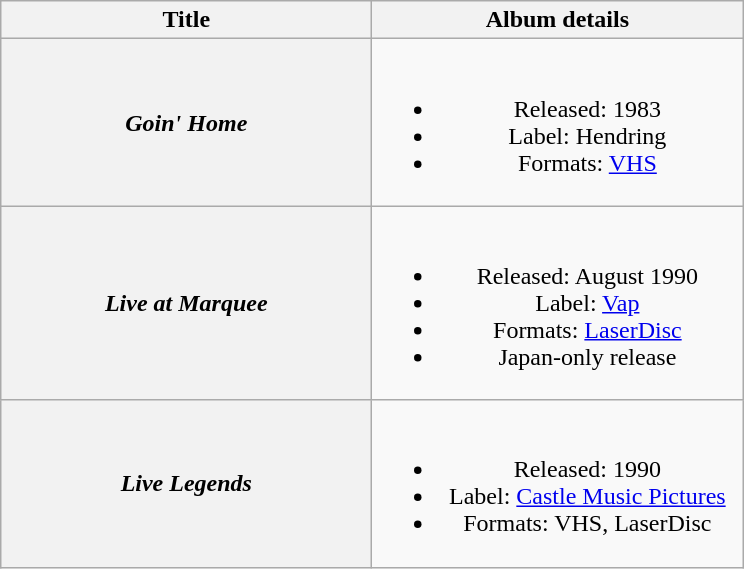<table class="wikitable plainrowheaders" style="text-align:center;">
<tr>
<th scope="col" style="width:15em;">Title</th>
<th scope="col" style="width:15em;">Album details</th>
</tr>
<tr>
<th scope="row"><em>Goin' Home</em></th>
<td><br><ul><li>Released: 1983</li><li>Label: Hendring</li><li>Formats: <a href='#'>VHS</a></li></ul></td>
</tr>
<tr>
<th scope="row"><em>Live at Marquee</em></th>
<td><br><ul><li>Released: August 1990</li><li>Label: <a href='#'>Vap</a></li><li>Formats: <a href='#'>LaserDisc</a></li><li>Japan-only release</li></ul></td>
</tr>
<tr>
<th scope="row"><em>Live Legends</em></th>
<td><br><ul><li>Released: 1990</li><li>Label: <a href='#'>Castle Music Pictures</a></li><li>Formats: VHS, LaserDisc</li></ul></td>
</tr>
</table>
